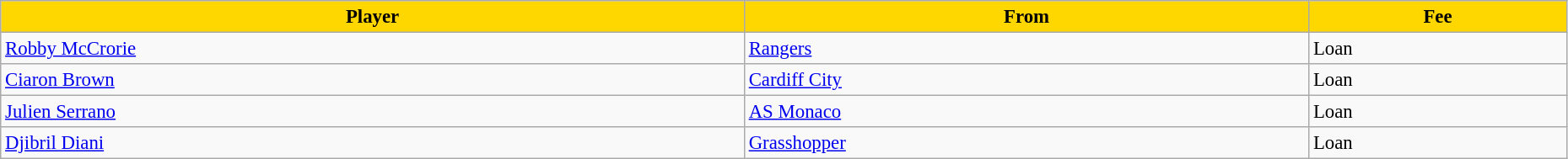<table class="wikitable" style="text-align:left; font-size:95%;width:98%;">
<tr>
<th style="background:gold; color:black;">Player</th>
<th style="background:gold; color:black;">From</th>
<th style="background:gold; color:black;">Fee</th>
</tr>
<tr>
<td> <a href='#'>Robby McCrorie</a></td>
<td> <a href='#'>Rangers</a></td>
<td>Loan</td>
</tr>
<tr>
<td> <a href='#'>Ciaron Brown</a></td>
<td> <a href='#'>Cardiff City</a></td>
<td>Loan</td>
</tr>
<tr>
<td> <a href='#'>Julien Serrano</a></td>
<td> <a href='#'>AS Monaco</a></td>
<td>Loan</td>
</tr>
<tr>
<td> <a href='#'>Djibril Diani</a></td>
<td> <a href='#'>Grasshopper</a></td>
<td>Loan</td>
</tr>
</table>
